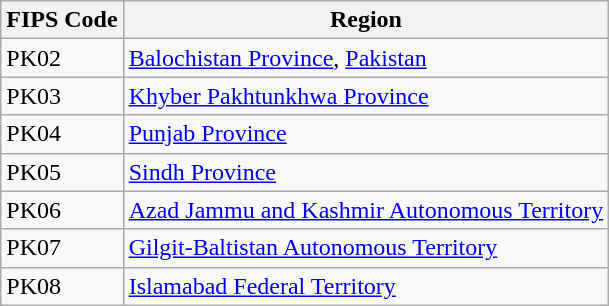<table class="wikitable">
<tr>
<th>FIPS Code</th>
<th>Region</th>
</tr>
<tr>
<td>PK02</td>
<td><a href='#'>Balochistan Province</a>, <a href='#'>Pakistan</a></td>
</tr>
<tr>
<td>PK03</td>
<td><a href='#'>Khyber Pakhtunkhwa Province</a></td>
</tr>
<tr>
<td>PK04</td>
<td><a href='#'>Punjab Province</a></td>
</tr>
<tr>
<td>PK05</td>
<td><a href='#'>Sindh Province</a></td>
</tr>
<tr>
<td>PK06</td>
<td><a href='#'>Azad Jammu and Kashmir Autonomous Territory</a></td>
</tr>
<tr>
<td>PK07</td>
<td><a href='#'>Gilgit-Baltistan Autonomous Territory</a></td>
</tr>
<tr>
<td>PK08</td>
<td><a href='#'>Islamabad Federal Territory</a></td>
</tr>
</table>
